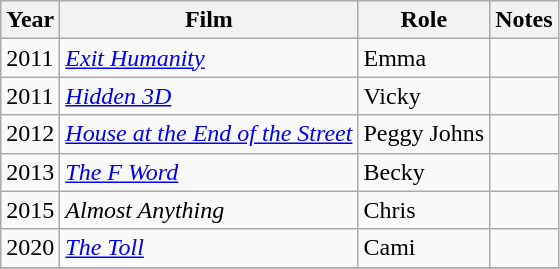<table class="wikitable sortable">
<tr>
<th>Year</th>
<th>Film</th>
<th>Role</th>
<th class = "unsortable">Notes</th>
</tr>
<tr>
<td>2011</td>
<td><em><a href='#'>Exit Humanity</a></em></td>
<td>Emma</td>
<td></td>
</tr>
<tr>
<td>2011</td>
<td><em><a href='#'>Hidden 3D</a></em></td>
<td>Vicky</td>
<td></td>
</tr>
<tr>
<td>2012</td>
<td><em><a href='#'>House at the End of the Street</a></em></td>
<td>Peggy Johns</td>
<td></td>
</tr>
<tr>
<td>2013</td>
<td data-sort-value="F Word, The"><em><a href='#'>The F Word</a></em></td>
<td>Becky</td>
<td></td>
</tr>
<tr>
<td>2015</td>
<td><em>Almost Anything</em></td>
<td>Chris</td>
<td></td>
</tr>
<tr>
<td>2020</td>
<td data-sort-value="Toll, The"><em><a href='#'>The Toll</a></em></td>
<td>Cami</td>
<td></td>
</tr>
<tr>
</tr>
</table>
